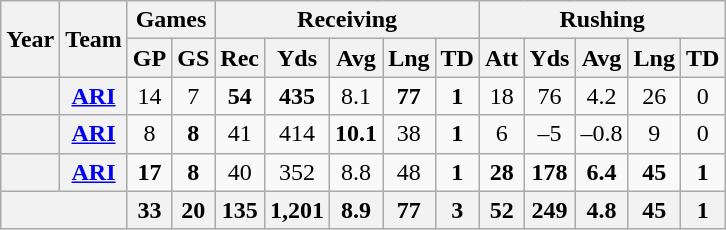<table class="wikitable" style="text-align: center;">
<tr>
<th rowspan="2">Year</th>
<th rowspan="2">Team</th>
<th colspan="2">Games</th>
<th colspan="5">Receiving</th>
<th colspan="5">Rushing</th>
</tr>
<tr>
<th>GP</th>
<th>GS</th>
<th>Rec</th>
<th>Yds</th>
<th>Avg</th>
<th>Lng</th>
<th>TD</th>
<th>Att</th>
<th>Yds</th>
<th>Avg</th>
<th>Lng</th>
<th>TD</th>
</tr>
<tr>
<th></th>
<th><a href='#'>ARI</a></th>
<td>14</td>
<td>7</td>
<td><strong>54</strong></td>
<td><strong>435</strong></td>
<td>8.1</td>
<td><strong>77</strong></td>
<td><strong>1</strong></td>
<td>18</td>
<td>76</td>
<td>4.2</td>
<td>26</td>
<td>0</td>
</tr>
<tr>
<th></th>
<th><a href='#'>ARI</a></th>
<td>8</td>
<td><strong>8</strong></td>
<td>41</td>
<td>414</td>
<td><strong>10.1</strong></td>
<td>38</td>
<td><strong>1</strong></td>
<td>6</td>
<td>–5</td>
<td>–0.8</td>
<td>9</td>
<td>0</td>
</tr>
<tr>
<th></th>
<th><a href='#'>ARI</a></th>
<td><strong>17</strong></td>
<td><strong>8</strong></td>
<td>40</td>
<td>352</td>
<td>8.8</td>
<td>48</td>
<td><strong>1</strong></td>
<td><strong>28</strong></td>
<td><strong>178</strong></td>
<td><strong>6.4</strong></td>
<td><strong>45</strong></td>
<td><strong>1</strong></td>
</tr>
<tr>
<th colspan="2"></th>
<th>33</th>
<th>20</th>
<th>135</th>
<th>1,201</th>
<th>8.9</th>
<th>77</th>
<th>3</th>
<th>52</th>
<th>249</th>
<th>4.8</th>
<th>45</th>
<th>1</th>
</tr>
</table>
